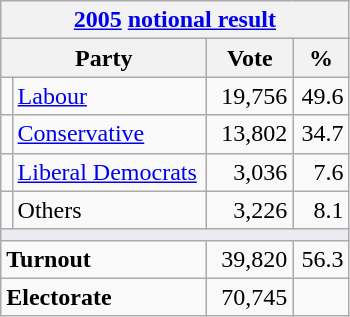<table class="wikitable">
<tr>
<th colspan="4"><a href='#'>2005</a> <a href='#'>notional result</a></th>
</tr>
<tr>
<th bgcolor="#DDDDFF" width="130px" colspan="2">Party</th>
<th bgcolor="#DDDDFF" width="50px">Vote</th>
<th bgcolor="#DDDDFF" width="30px">%</th>
</tr>
<tr>
<td></td>
<td><a href='#'>Labour</a></td>
<td align=right>19,756</td>
<td align=right>49.6</td>
</tr>
<tr>
<td></td>
<td><a href='#'>Conservative</a></td>
<td align=right>13,802</td>
<td align=right>34.7</td>
</tr>
<tr>
<td></td>
<td><a href='#'>Liberal Democrats</a></td>
<td align=right>3,036</td>
<td align=right>7.6</td>
</tr>
<tr>
<td></td>
<td>Others</td>
<td align=right>3,226</td>
<td align=right>8.1</td>
</tr>
<tr>
<td colspan="4" bgcolor="#EAECF0"></td>
</tr>
<tr>
<td colspan="2"><strong>Turnout</strong></td>
<td align=right>39,820</td>
<td align=right>56.3</td>
</tr>
<tr>
<td colspan="2"><strong>Electorate</strong></td>
<td align=right>70,745</td>
</tr>
</table>
